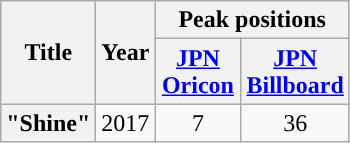<table class="wikitable plainrowheaders" style="text-align:center;">
<tr>
<th scope="col" rowspan="2">Title</th>
<th scope="col" rowspan="2">Year</th>
<th scope="col" colspan="2">Peak positions</th>
</tr>
<tr>
<th scope="col" style="width:50px"><a href='#'>JPN<br>Oricon</a></th>
<th scope="col" style="width:50px"><a href='#'>JPN<br>Billboard</a></th>
</tr>
<tr>
<th scope="row">"Shine"</th>
<td>2017</td>
<td>7</td>
<td>36</td>
</tr>
</table>
